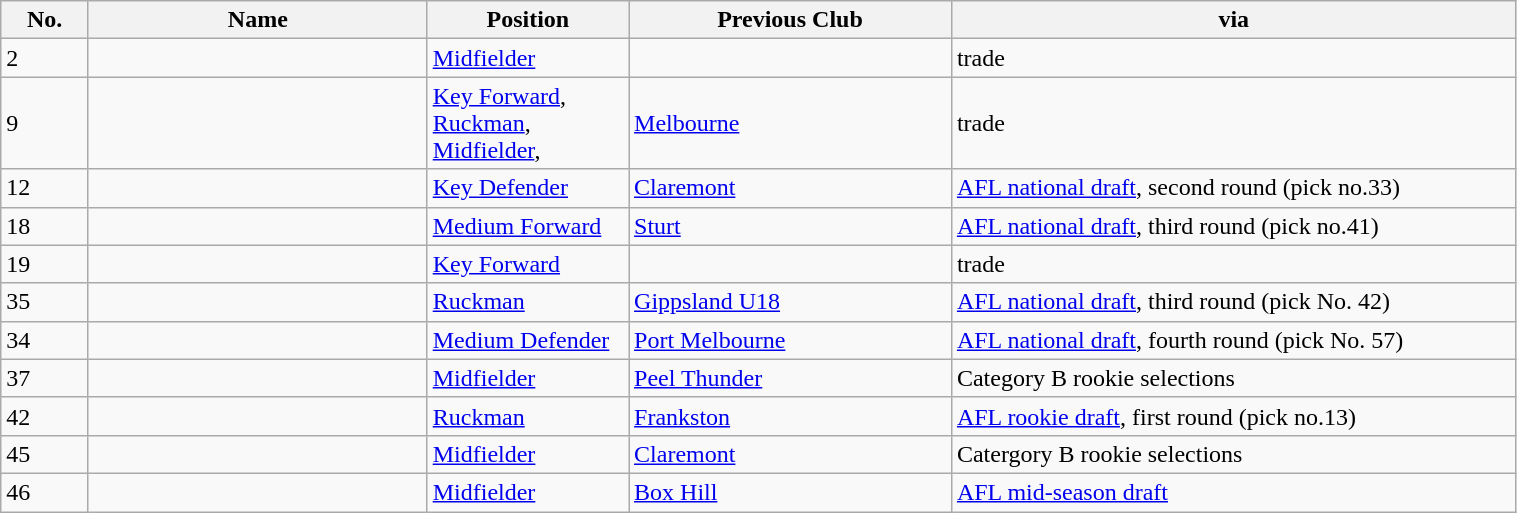<table class="wikitable sortable" style="width:80%;">
<tr>
<th width="1%">No.</th>
<th width="6%">Name</th>
<th width="2%">Position</th>
<th width="5%">Previous Club</th>
<th width="10%">via</th>
</tr>
<tr>
<td align="left">2</td>
<td></td>
<td><a href='#'>Midfielder</a></td>
<td></td>
<td>trade</td>
</tr>
<tr>
<td>9</td>
<td></td>
<td><a href='#'>Key Forward</a>, <a href='#'>Ruckman</a>, <a href='#'>Midfielder</a>,</td>
<td><a href='#'>Melbourne</a></td>
<td>trade</td>
</tr>
<tr>
<td>12</td>
<td></td>
<td><a href='#'>Key Defender</a></td>
<td><a href='#'>Claremont</a></td>
<td><a href='#'>AFL national draft</a>, second round (pick no.33)</td>
</tr>
<tr>
<td>18</td>
<td></td>
<td><a href='#'>Medium Forward</a></td>
<td><a href='#'>Sturt</a></td>
<td><a href='#'>AFL national draft</a>, third round (pick no.41)</td>
</tr>
<tr>
<td>19</td>
<td></td>
<td><a href='#'>Key Forward</a></td>
<td></td>
<td>trade</td>
</tr>
<tr>
<td>35</td>
<td></td>
<td><a href='#'>Ruckman</a></td>
<td><a href='#'>Gippsland U18</a></td>
<td><a href='#'>AFL national draft</a>, third round (pick No. 42)</td>
</tr>
<tr>
<td>34</td>
<td></td>
<td><a href='#'>Medium Defender</a></td>
<td><a href='#'>Port Melbourne</a></td>
<td><a href='#'>AFL national draft</a>, fourth round (pick No. 57)</td>
</tr>
<tr>
<td>37</td>
<td></td>
<td><a href='#'>Midfielder</a></td>
<td><a href='#'>Peel Thunder</a></td>
<td>Category B rookie selections</td>
</tr>
<tr>
<td>42</td>
<td></td>
<td><a href='#'>Ruckman</a></td>
<td><a href='#'>Frankston</a></td>
<td><a href='#'>AFL rookie draft</a>, first round (pick no.13)</td>
</tr>
<tr>
<td>45</td>
<td></td>
<td><a href='#'>Midfielder</a></td>
<td><a href='#'>Claremont</a></td>
<td>Catergory B rookie selections</td>
</tr>
<tr>
<td>46</td>
<td></td>
<td><a href='#'>Midfielder</a></td>
<td><a href='#'>Box Hill</a></td>
<td><a href='#'>AFL mid-season draft</a></td>
</tr>
</table>
